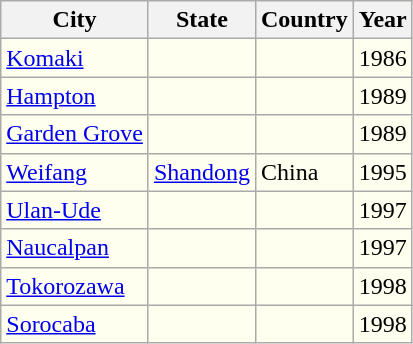<table class="wikitable" border="1" style="font-size:100%; background:#FFFFEF; float:left;">
<tr>
<th>City</th>
<th>State</th>
<th>Country</th>
<th>Year</th>
</tr>
<tr>
<td><a href='#'>Komaki</a></td>
<td></td>
<td></td>
<td>1986</td>
</tr>
<tr>
<td><a href='#'>Hampton</a></td>
<td></td>
<td></td>
<td>1989</td>
</tr>
<tr>
<td><a href='#'>Garden Grove</a></td>
<td></td>
<td></td>
<td>1989</td>
</tr>
<tr>
<td><a href='#'>Weifang</a></td>
<td><a href='#'>Shandong</a></td>
<td> China</td>
<td>1995</td>
</tr>
<tr>
<td><a href='#'>Ulan-Ude</a></td>
<td></td>
<td></td>
<td>1997</td>
</tr>
<tr>
<td><a href='#'>Naucalpan</a></td>
<td></td>
<td></td>
<td>1997</td>
</tr>
<tr>
<td><a href='#'>Tokorozawa</a></td>
<td></td>
<td></td>
<td>1998</td>
</tr>
<tr>
<td><a href='#'>Sorocaba</a></td>
<td></td>
<td></td>
<td>1998</td>
</tr>
</table>
